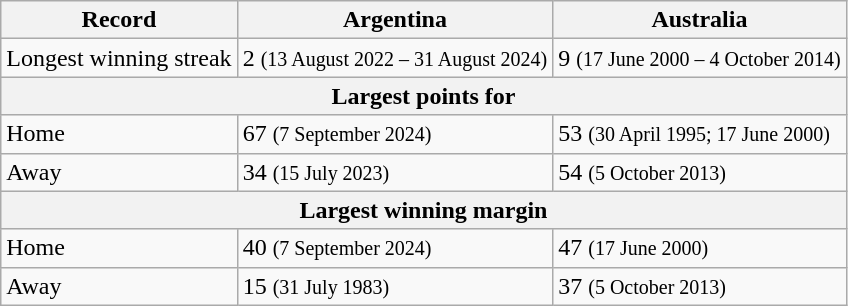<table class="wikitable">
<tr>
<th>Record</th>
<th>Argentina</th>
<th>Australia</th>
</tr>
<tr>
<td>Longest winning streak</td>
<td>2 <small>(13 August 2022 – 31 August 2024)</small></td>
<td>9 <small>(17 June 2000 – 4 October 2014)</small></td>
</tr>
<tr>
<th colspan=3 align=center>Largest points for</th>
</tr>
<tr>
<td>Home</td>
<td>67 <small>(7 September 2024)</small></td>
<td>53 <small>(30 April 1995; 17 June 2000)</small></td>
</tr>
<tr>
<td>Away</td>
<td>34 <small>(15 July 2023)</small></td>
<td>54 <small>(5 October 2013)</small></td>
</tr>
<tr>
<th colspan=3 align=center>Largest winning margin</th>
</tr>
<tr>
<td>Home</td>
<td>40 <small>(7 September 2024)</small></td>
<td>47 <small>(17 June 2000)</small></td>
</tr>
<tr>
<td>Away</td>
<td>15 <small>(31 July 1983)</small></td>
<td>37 <small>(5 October 2013)</small></td>
</tr>
</table>
